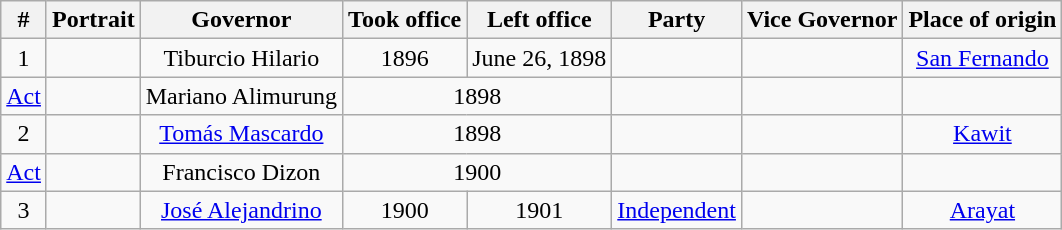<table class="wikitable" style="text-align:center;">
<tr>
<th>#</th>
<th>Portrait</th>
<th>Governor</th>
<th>Took office</th>
<th>Left office</th>
<th>Party</th>
<th>Vice Governor</th>
<th>Place of origin</th>
</tr>
<tr>
<td>1</td>
<td></td>
<td>Tiburcio Hilario</td>
<td>1896</td>
<td>June 26, 1898</td>
<td></td>
<td></td>
<td><a href='#'>San Fernando</a></td>
</tr>
<tr>
<td><a href='#'>Act</a></td>
<td></td>
<td>Mariano Alimurung</td>
<td colspan="2">1898</td>
<td></td>
<td></td>
<td></td>
</tr>
<tr>
<td>2</td>
<td></td>
<td><a href='#'>Tomás Mascardo</a></td>
<td colspan="2">1898</td>
<td></td>
<td></td>
<td><a href='#'>Kawit</a></td>
</tr>
<tr>
<td><a href='#'>Act</a></td>
<td></td>
<td>Francisco Dizon</td>
<td colspan="2">1900</td>
<td></td>
<td></td>
<td></td>
</tr>
<tr>
<td>3</td>
<td></td>
<td><a href='#'>José Alejandrino</a></td>
<td>1900</td>
<td>1901</td>
<td><a href='#'>Independent</a></td>
<td></td>
<td><a href='#'>Arayat</a></td>
</tr>
</table>
